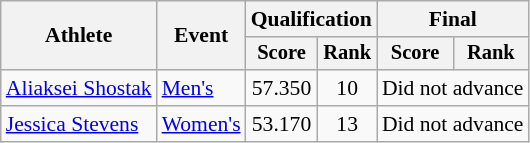<table class=wikitable style=font-size:90%;text-align:center>
<tr>
<th rowspan=2>Athlete</th>
<th rowspan=2>Event</th>
<th colspan=2>Qualification</th>
<th colspan=2>Final</th>
</tr>
<tr style=font-size:95%>
<th>Score</th>
<th>Rank</th>
<th>Score</th>
<th>Rank</th>
</tr>
<tr>
<td align=left><a href='#'>Aliaksei Shostak</a></td>
<td align=left><a href='#'>Men's</a></td>
<td>57.350</td>
<td>10</td>
<td colspan=2>Did not advance</td>
</tr>
<tr>
<td align=left><a href='#'>Jessica Stevens</a></td>
<td align=left><a href='#'>Women's</a></td>
<td>53.170</td>
<td>13</td>
<td colspan=2>Did not advance</td>
</tr>
</table>
